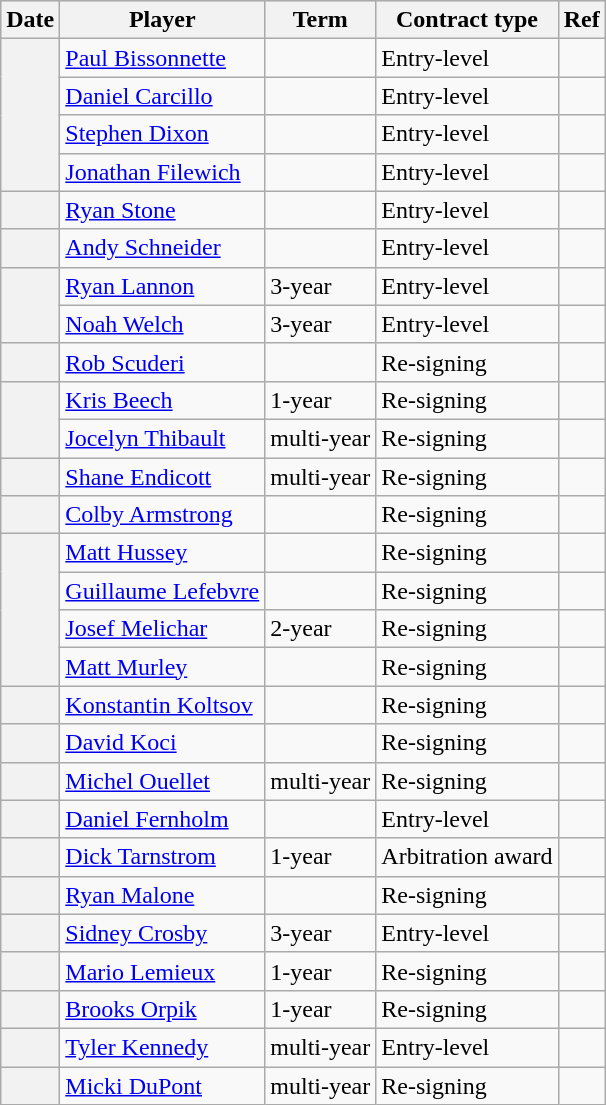<table class="wikitable plainrowheaders">
<tr style="background:#ddd; text-align:center;">
<th>Date</th>
<th>Player</th>
<th>Term</th>
<th>Contract type</th>
<th>Ref</th>
</tr>
<tr>
<th scope="row" rowspan=4></th>
<td><a href='#'>Paul Bissonnette</a></td>
<td></td>
<td>Entry-level</td>
<td></td>
</tr>
<tr>
<td><a href='#'>Daniel Carcillo</a></td>
<td></td>
<td>Entry-level</td>
<td></td>
</tr>
<tr>
<td><a href='#'>Stephen Dixon</a></td>
<td></td>
<td>Entry-level</td>
<td></td>
</tr>
<tr>
<td><a href='#'>Jonathan Filewich</a></td>
<td></td>
<td>Entry-level</td>
<td></td>
</tr>
<tr>
<th scope="row"></th>
<td><a href='#'>Ryan Stone</a></td>
<td></td>
<td>Entry-level</td>
<td></td>
</tr>
<tr>
<th scope="row"></th>
<td><a href='#'>Andy Schneider</a></td>
<td></td>
<td>Entry-level</td>
<td></td>
</tr>
<tr>
<th scope="row" rowspan=2></th>
<td><a href='#'>Ryan Lannon</a></td>
<td>3-year</td>
<td>Entry-level</td>
<td></td>
</tr>
<tr>
<td><a href='#'>Noah Welch</a></td>
<td>3-year</td>
<td>Entry-level</td>
<td></td>
</tr>
<tr>
<th scope="row"></th>
<td><a href='#'>Rob Scuderi</a></td>
<td></td>
<td>Re-signing</td>
<td></td>
</tr>
<tr>
<th scope="row" rowspan=2></th>
<td><a href='#'>Kris Beech</a></td>
<td>1-year</td>
<td>Re-signing</td>
<td></td>
</tr>
<tr>
<td><a href='#'>Jocelyn Thibault</a></td>
<td>multi-year</td>
<td>Re-signing</td>
<td></td>
</tr>
<tr>
<th scope="row"></th>
<td><a href='#'>Shane Endicott</a></td>
<td>multi-year</td>
<td>Re-signing</td>
<td></td>
</tr>
<tr>
<th scope="row"></th>
<td><a href='#'>Colby Armstrong</a></td>
<td></td>
<td>Re-signing</td>
<td></td>
</tr>
<tr>
<th scope="row" rowspan=4></th>
<td><a href='#'>Matt Hussey</a></td>
<td></td>
<td>Re-signing</td>
<td></td>
</tr>
<tr>
<td><a href='#'>Guillaume Lefebvre</a></td>
<td></td>
<td>Re-signing</td>
<td></td>
</tr>
<tr>
<td><a href='#'>Josef Melichar</a></td>
<td>2-year</td>
<td>Re-signing</td>
<td></td>
</tr>
<tr>
<td><a href='#'>Matt Murley</a></td>
<td></td>
<td>Re-signing</td>
<td></td>
</tr>
<tr>
<th scope="row"></th>
<td><a href='#'>Konstantin Koltsov</a></td>
<td></td>
<td>Re-signing</td>
<td></td>
</tr>
<tr>
<th scope="row"></th>
<td><a href='#'>David Koci</a></td>
<td></td>
<td>Re-signing</td>
<td></td>
</tr>
<tr>
<th scope="row"></th>
<td><a href='#'>Michel Ouellet</a></td>
<td>multi-year</td>
<td>Re-signing</td>
<td></td>
</tr>
<tr>
<th scope="row"></th>
<td><a href='#'>Daniel Fernholm</a></td>
<td></td>
<td>Entry-level</td>
<td></td>
</tr>
<tr>
<th scope="row"></th>
<td><a href='#'>Dick Tarnstrom</a></td>
<td>1-year</td>
<td>Arbitration award</td>
<td></td>
</tr>
<tr>
<th scope="row"></th>
<td><a href='#'>Ryan Malone</a></td>
<td></td>
<td>Re-signing</td>
<td></td>
</tr>
<tr>
<th scope="row"></th>
<td><a href='#'>Sidney Crosby</a></td>
<td>3-year</td>
<td>Entry-level</td>
<td></td>
</tr>
<tr>
<th scope="row"></th>
<td><a href='#'>Mario Lemieux</a></td>
<td>1-year</td>
<td>Re-signing</td>
<td></td>
</tr>
<tr>
<th scope="row"></th>
<td><a href='#'>Brooks Orpik</a></td>
<td>1-year</td>
<td>Re-signing</td>
<td></td>
</tr>
<tr>
<th scope="row"></th>
<td><a href='#'>Tyler Kennedy</a></td>
<td>multi-year</td>
<td>Entry-level</td>
<td></td>
</tr>
<tr>
<th scope="row"></th>
<td><a href='#'>Micki DuPont</a></td>
<td>multi-year</td>
<td>Re-signing</td>
<td></td>
</tr>
</table>
